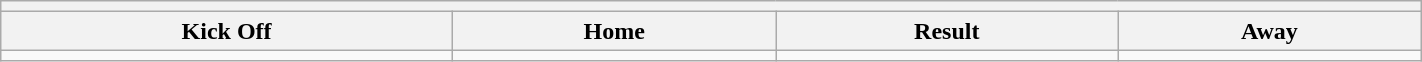<table class="wikitable collapsible collapsed" style="font-size: 100%; margin:0px;" width="75%">
<tr>
<th colspan="7" style="text-align:left;"></th>
</tr>
<tr>
<th><strong>Kick Off</strong></th>
<th><strong>Home</strong></th>
<th><strong>Result</strong></th>
<th><strong>Away</strong></th>
</tr>
<tr>
<td align=center></td>
<td></td>
<td></td>
<td></td>
</tr>
</table>
